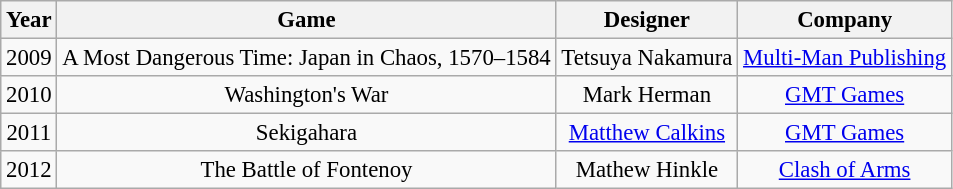<table class="wikitable" style="font-size: 95%">
<tr>
<th>Year</th>
<th>Game</th>
<th>Designer</th>
<th>Company</th>
</tr>
<tr align="center">
<td>2009</td>
<td>A Most Dangerous Time: Japan in Chaos, 1570–1584</td>
<td>Tetsuya Nakamura</td>
<td><a href='#'>Multi-Man Publishing</a></td>
</tr>
<tr align="center">
<td>2010</td>
<td>Washington's War</td>
<td>Mark Herman</td>
<td><a href='#'>GMT Games</a></td>
</tr>
<tr align="center">
<td>2011</td>
<td>Sekigahara</td>
<td><a href='#'>Matthew Calkins</a></td>
<td><a href='#'>GMT Games</a></td>
</tr>
<tr align="center">
<td>2012</td>
<td>The Battle of Fontenoy</td>
<td>Mathew Hinkle</td>
<td><a href='#'>Clash of Arms</a></td>
</tr>
</table>
